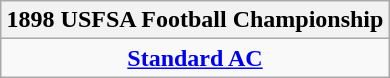<table class="wikitable" style="text-align: center; margin: 0 auto;">
<tr>
<th>1898 USFSA Football Championship</th>
</tr>
<tr>
<td><strong><a href='#'>Standard AC</a></strong></td>
</tr>
</table>
